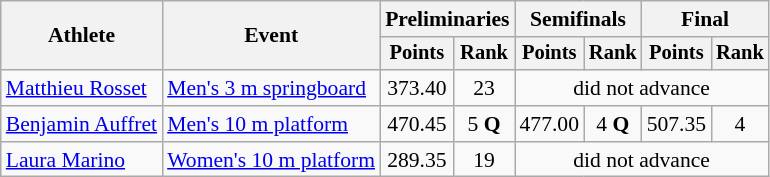<table class=wikitable style="font-size:90%">
<tr>
<th rowspan="2">Athlete</th>
<th rowspan="2">Event</th>
<th colspan="2">Preliminaries</th>
<th colspan="2">Semifinals</th>
<th colspan="2">Final</th>
</tr>
<tr style="font-size:95%">
<th>Points</th>
<th>Rank</th>
<th>Points</th>
<th>Rank</th>
<th>Points</th>
<th>Rank</th>
</tr>
<tr align=center>
<td align=left><a href='#'>Matthieu Rosset</a></td>
<td align=left><a href='#'>Men's 3 m springboard</a></td>
<td>373.40</td>
<td>23</td>
<td colspan=4>did not advance</td>
</tr>
<tr align=center>
<td align=left><a href='#'>Benjamin Auffret</a></td>
<td align=left><a href='#'>Men's 10 m platform</a></td>
<td>470.45</td>
<td>5 <strong>Q</strong></td>
<td>477.00</td>
<td>4 <strong>Q</strong></td>
<td>507.35</td>
<td>4</td>
</tr>
<tr align=center>
<td align=left><a href='#'>Laura Marino</a></td>
<td align=left><a href='#'>Women's 10 m platform</a></td>
<td>289.35</td>
<td>19</td>
<td colspan=4>did not advance</td>
</tr>
</table>
